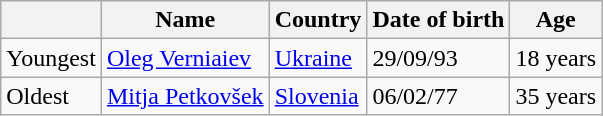<table class="wikitable">
<tr>
<th></th>
<th>Name</th>
<th>Country</th>
<th>Date of birth</th>
<th>Age</th>
</tr>
<tr>
<td>Youngest</td>
<td><a href='#'>Oleg Verniaiev</a></td>
<td> <a href='#'>Ukraine</a></td>
<td>29/09/93</td>
<td>18 years</td>
</tr>
<tr>
<td>Oldest</td>
<td><a href='#'>Mitja Petkovšek</a></td>
<td> <a href='#'>Slovenia</a></td>
<td>06/02/77</td>
<td>35 years</td>
</tr>
</table>
